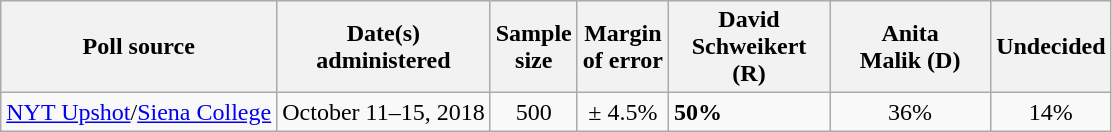<table class="wikitable">
<tr>
<th>Poll source</th>
<th>Date(s)<br>administered</th>
<th>Sample<br>size</th>
<th>Margin<br>of error</th>
<th style="width:100px;">David<br>Schweikert (R)</th>
<th style="width:100px;">Anita<br>Malik (D)</th>
<th>Undecided</th>
</tr>
<tr>
<td><a href='#'>NYT Upshot</a>/<a href='#'>Siena College</a></td>
<td align=center>October 11–15, 2018</td>
<td align=center>500</td>
<td align=center>± 4.5%</td>
<td><strong>50%</strong></td>
<td align=center>36%</td>
<td align=center>14%</td>
</tr>
</table>
